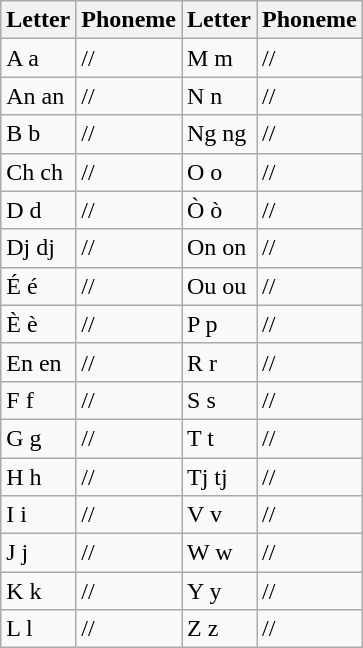<table class="wikitable">
<tr>
<th>Letter</th>
<th>Phoneme</th>
<th>Letter</th>
<th>Phoneme</th>
</tr>
<tr>
<td>A a</td>
<td>//</td>
<td>M m</td>
<td>//</td>
</tr>
<tr>
<td>An an</td>
<td>//</td>
<td>N n</td>
<td>//</td>
</tr>
<tr>
<td>B b</td>
<td>//</td>
<td>Ng ng</td>
<td>//</td>
</tr>
<tr>
<td>Ch ch</td>
<td>//</td>
<td>O o</td>
<td>//</td>
</tr>
<tr>
<td>D d</td>
<td>//</td>
<td>Ò ò</td>
<td>//</td>
</tr>
<tr>
<td>Dj dj</td>
<td>//</td>
<td>On on</td>
<td>//</td>
</tr>
<tr>
<td>É é</td>
<td>//</td>
<td>Ou ou</td>
<td>//</td>
</tr>
<tr>
<td>È è</td>
<td>//</td>
<td>P p</td>
<td>//</td>
</tr>
<tr>
<td>En en</td>
<td>//</td>
<td>R r</td>
<td>//</td>
</tr>
<tr>
<td>F f</td>
<td>//</td>
<td>S s</td>
<td>//</td>
</tr>
<tr>
<td>G g</td>
<td>//</td>
<td>T t</td>
<td>//</td>
</tr>
<tr>
<td>H h</td>
<td>//</td>
<td>Tj tj</td>
<td>//</td>
</tr>
<tr>
<td>I i</td>
<td>//</td>
<td>V v</td>
<td>//</td>
</tr>
<tr>
<td>J j</td>
<td>//</td>
<td>W w</td>
<td>//</td>
</tr>
<tr>
<td>K k</td>
<td>//</td>
<td>Y y</td>
<td>//</td>
</tr>
<tr>
<td>L l</td>
<td>//</td>
<td>Z z</td>
<td>//</td>
</tr>
</table>
